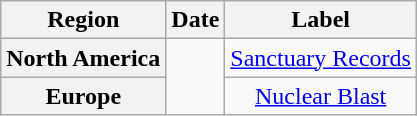<table class="wikitable sortable plainrowheaders">
<tr>
<th scope="col">Region</th>
<th scope="col">Date</th>
<th scope="col">Label</th>
</tr>
<tr>
<th scope="row">North America</th>
<td rowspan="2"></td>
<td align="center"><a href='#'>Sanctuary Records</a></td>
</tr>
<tr>
<th scope="row">Europe</th>
<td align="center"><a href='#'>Nuclear Blast</a></td>
</tr>
</table>
